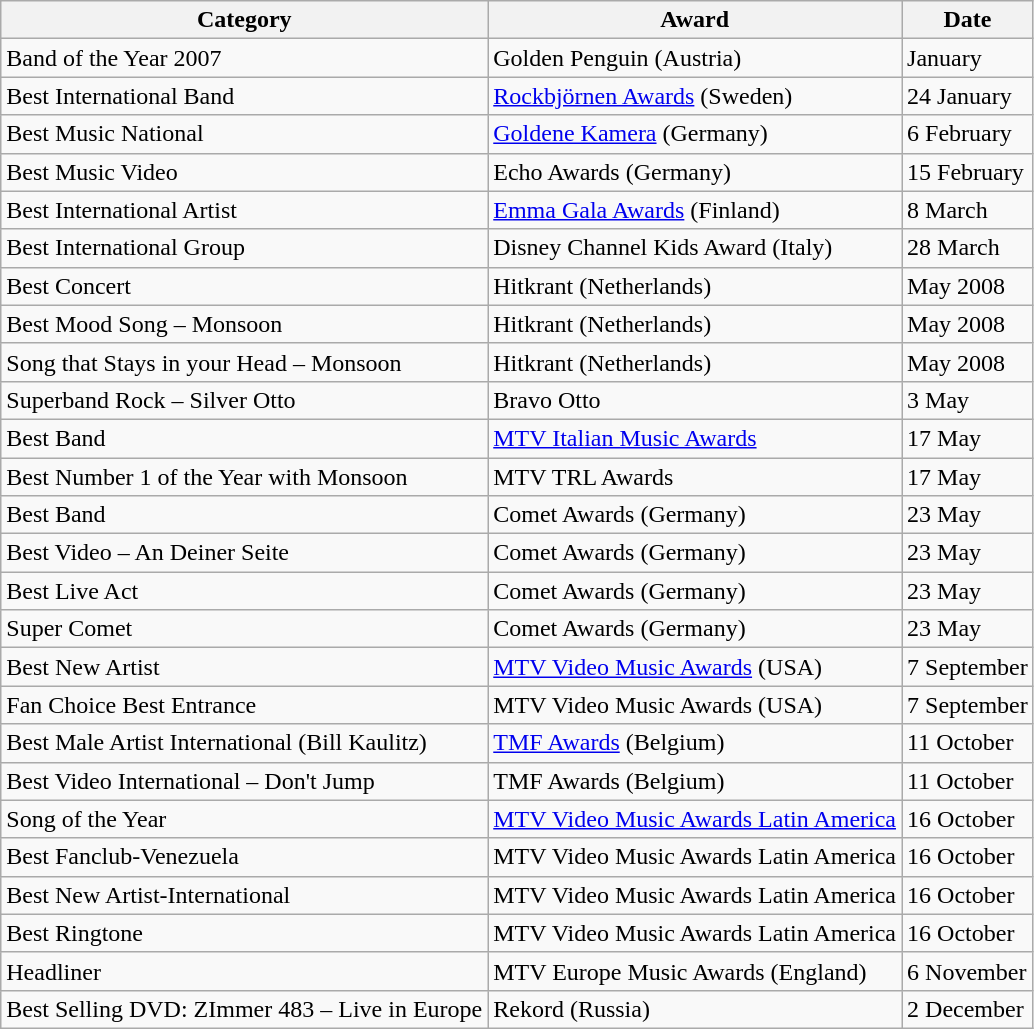<table class="wikitable">
<tr>
<th>Category</th>
<th>Award</th>
<th>Date</th>
</tr>
<tr>
<td>Band of the Year 2007</td>
<td>Golden Penguin (Austria)</td>
<td>January</td>
</tr>
<tr>
<td>Best International Band</td>
<td><a href='#'>Rockbjörnen Awards</a> (Sweden)</td>
<td>24 January</td>
</tr>
<tr>
<td>Best Music National</td>
<td><a href='#'>Goldene Kamera</a> (Germany)</td>
<td>6 February</td>
</tr>
<tr>
<td>Best Music Video</td>
<td>Echo Awards (Germany)</td>
<td>15 February</td>
</tr>
<tr>
<td>Best International Artist</td>
<td><a href='#'>Emma Gala Awards</a> (Finland)</td>
<td>8 March</td>
</tr>
<tr>
<td>Best International Group</td>
<td>Disney Channel Kids Award (Italy)</td>
<td>28 March</td>
</tr>
<tr>
<td>Best Concert</td>
<td>Hitkrant (Netherlands)</td>
<td>May 2008</td>
</tr>
<tr>
<td>Best Mood Song – Monsoon</td>
<td>Hitkrant (Netherlands)</td>
<td>May 2008</td>
</tr>
<tr>
<td>Song that Stays in your Head – Monsoon</td>
<td>Hitkrant (Netherlands)</td>
<td>May 2008</td>
</tr>
<tr>
<td>Superband Rock – Silver Otto</td>
<td>Bravo Otto</td>
<td>3 May</td>
</tr>
<tr>
<td>Best Band</td>
<td><a href='#'>MTV Italian Music Awards</a></td>
<td>17 May</td>
</tr>
<tr>
<td>Best Number 1 of the Year with Monsoon</td>
<td>MTV TRL Awards</td>
<td>17 May</td>
</tr>
<tr>
<td>Best Band</td>
<td>Comet Awards (Germany)</td>
<td>23 May</td>
</tr>
<tr>
<td>Best Video – An Deiner Seite</td>
<td>Comet Awards (Germany)</td>
<td>23 May</td>
</tr>
<tr>
<td>Best Live Act</td>
<td>Comet Awards (Germany)</td>
<td>23 May</td>
</tr>
<tr>
<td>Super Comet</td>
<td>Comet Awards (Germany)</td>
<td>23 May</td>
</tr>
<tr>
<td>Best New Artist</td>
<td><a href='#'>MTV Video Music Awards</a> (USA)</td>
<td>7 September</td>
</tr>
<tr>
<td>Fan Choice Best Entrance</td>
<td>MTV Video Music Awards (USA)</td>
<td>7 September</td>
</tr>
<tr>
<td>Best Male Artist International (Bill Kaulitz)</td>
<td><a href='#'>TMF Awards</a> (Belgium)</td>
<td>11 October</td>
</tr>
<tr>
<td>Best Video International – Don't Jump</td>
<td>TMF Awards (Belgium)</td>
<td>11 October</td>
</tr>
<tr>
<td>Song of the Year</td>
<td><a href='#'>MTV Video Music Awards Latin America</a></td>
<td>16 October</td>
</tr>
<tr>
<td>Best Fanclub-Venezuela</td>
<td>MTV Video Music Awards Latin America</td>
<td>16 October</td>
</tr>
<tr>
<td>Best New Artist-International</td>
<td>MTV Video Music Awards Latin America</td>
<td>16 October</td>
</tr>
<tr>
<td>Best Ringtone</td>
<td>MTV Video Music Awards Latin America</td>
<td>16 October</td>
</tr>
<tr>
<td>Headliner</td>
<td>MTV Europe Music Awards (England)</td>
<td>6 November</td>
</tr>
<tr>
<td>Best Selling DVD: ZImmer 483 – Live in Europe</td>
<td>Rekord (Russia)</td>
<td>2 December</td>
</tr>
</table>
